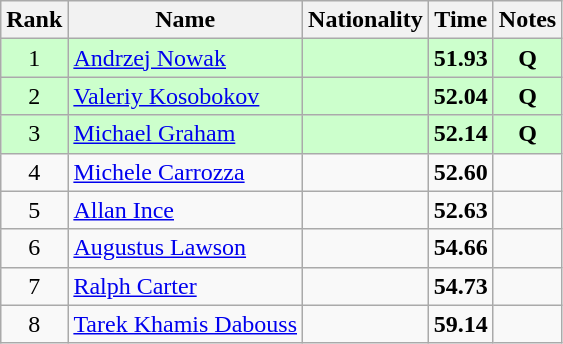<table class="wikitable sortable" style="text-align:center">
<tr>
<th>Rank</th>
<th>Name</th>
<th>Nationality</th>
<th>Time</th>
<th>Notes</th>
</tr>
<tr bgcolor=ccffcc>
<td>1</td>
<td align=left><a href='#'>Andrzej Nowak</a></td>
<td align=left></td>
<td><strong>51.93</strong></td>
<td><strong>Q</strong></td>
</tr>
<tr bgcolor=ccffcc>
<td>2</td>
<td align=left><a href='#'>Valeriy Kosobokov</a></td>
<td align=left></td>
<td><strong>52.04</strong></td>
<td><strong>Q</strong></td>
</tr>
<tr bgcolor=ccffcc>
<td>3</td>
<td align=left><a href='#'>Michael Graham</a></td>
<td align=left></td>
<td><strong>52.14</strong></td>
<td><strong>Q</strong></td>
</tr>
<tr>
<td>4</td>
<td align=left><a href='#'>Michele Carrozza</a></td>
<td align=left></td>
<td><strong>52.60</strong></td>
<td></td>
</tr>
<tr>
<td>5</td>
<td align=left><a href='#'>Allan Ince</a></td>
<td align=left></td>
<td><strong>52.63</strong></td>
<td></td>
</tr>
<tr>
<td>6</td>
<td align=left><a href='#'>Augustus Lawson</a></td>
<td align=left></td>
<td><strong>54.66</strong></td>
<td></td>
</tr>
<tr>
<td>7</td>
<td align=left><a href='#'>Ralph Carter</a></td>
<td align=left></td>
<td><strong>54.73</strong></td>
<td></td>
</tr>
<tr>
<td>8</td>
<td align=left><a href='#'>Tarek Khamis Dabouss</a></td>
<td align=left></td>
<td><strong>59.14</strong></td>
<td></td>
</tr>
</table>
